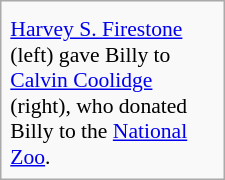<table class="infobox" style="float:right; clear:right; margin-left:1em; margin-right:0em; font-size:90%; width:150px;">
<tr>
<td></td>
<td></td>
</tr>
<tr>
<td colspan="2" width="150px"><a href='#'>Harvey S. Firestone</a> (left) gave Billy to <a href='#'>Calvin Coolidge</a> (right), who donated Billy to the <a href='#'>National Zoo</a>.</td>
</tr>
</table>
